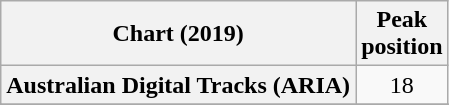<table class="wikitable sortable plainrowheaders" style="text-align:center">
<tr>
<th>Chart (2019)</th>
<th>Peak<br>position</th>
</tr>
<tr>
<th scope="row">Australian Digital Tracks (ARIA)</th>
<td>18</td>
</tr>
<tr>
</tr>
<tr>
</tr>
</table>
